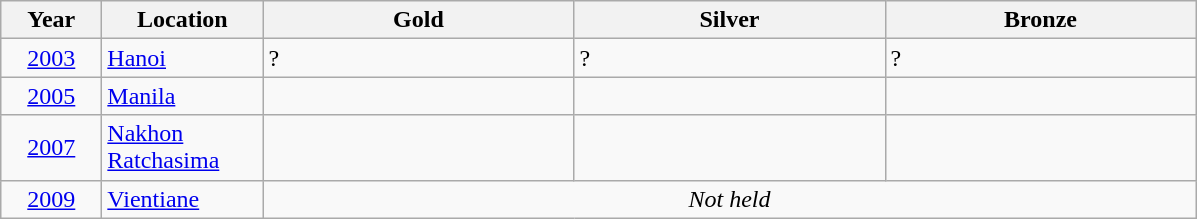<table class="wikitable">
<tr>
<th width="60">Year</th>
<th width="100">Location</th>
<th width="200">Gold</th>
<th width="200">Silver</th>
<th width="200">Bronze</th>
</tr>
<tr>
<td align="center"><a href='#'>2003</a></td>
<td><a href='#'>Hanoi</a></td>
<td>?</td>
<td>?</td>
<td>?</td>
</tr>
<tr>
<td align="center"><a href='#'>2005</a></td>
<td><a href='#'>Manila</a></td>
<td></td>
<td></td>
<td></td>
</tr>
<tr>
<td align="center"><a href='#'>2007</a></td>
<td><a href='#'>Nakhon Ratchasima</a></td>
<td></td>
<td></td>
<td></td>
</tr>
<tr>
<td align="center"><a href='#'>2009</a></td>
<td><a href='#'>Vientiane</a></td>
<td colspan=3 align=center><em>Not held</em></td>
</tr>
</table>
